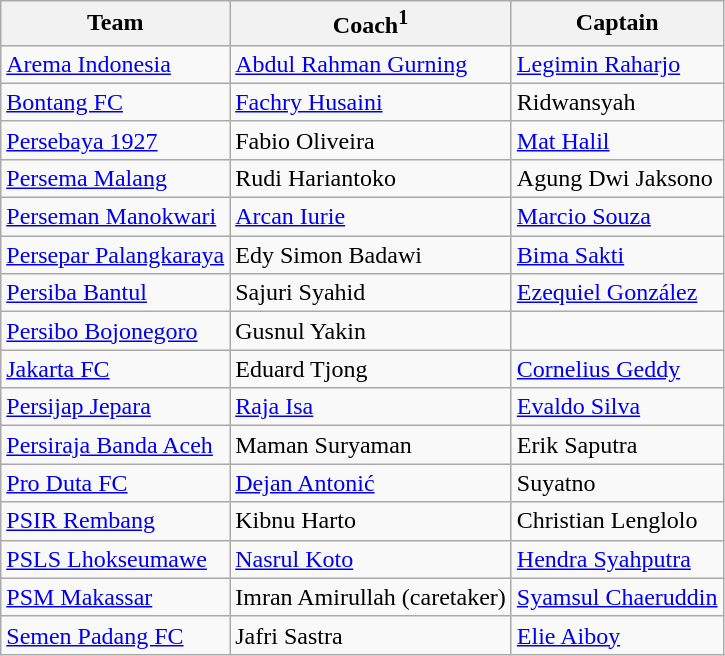<table class="wikitable sortable" style="text-align: left;">
<tr>
<th>Team</th>
<th>Coach<sup>1</sup></th>
<th>Captain</th>
</tr>
<tr>
<td><a href='#'>Arema Indonesia</a></td>
<td><a href='#'>Abdul Rahman Gurning</a></td>
<td><a href='#'>Legimin Raharjo</a></td>
</tr>
<tr>
<td><a href='#'>Bontang FC</a></td>
<td><a href='#'>Fachry Husaini</a></td>
<td>Ridwansyah</td>
</tr>
<tr>
<td><a href='#'>Persebaya 1927</a></td>
<td>Fabio Oliveira</td>
<td><a href='#'>Mat Halil</a></td>
</tr>
<tr>
<td><a href='#'>Persema Malang</a></td>
<td>Rudi Hariantoko</td>
<td>Agung Dwi Jaksono</td>
</tr>
<tr>
<td><a href='#'>Perseman Manokwari</a></td>
<td><a href='#'>Arcan Iurie</a></td>
<td><a href='#'>Marcio Souza</a></td>
</tr>
<tr>
<td><a href='#'>Persepar Palangkaraya</a></td>
<td>Edy Simon Badawi</td>
<td><a href='#'>Bima Sakti</a></td>
</tr>
<tr>
<td><a href='#'>Persiba Bantul</a></td>
<td>Sajuri Syahid</td>
<td><a href='#'>Ezequiel González</a></td>
</tr>
<tr>
<td><a href='#'>Persibo Bojonegoro</a></td>
<td>Gusnul Yakin</td>
<td></td>
</tr>
<tr>
<td><a href='#'>Jakarta FC</a></td>
<td>Eduard Tjong</td>
<td><a href='#'>Cornelius Geddy</a></td>
</tr>
<tr>
<td><a href='#'>Persijap Jepara</a></td>
<td><a href='#'>Raja Isa</a></td>
<td><a href='#'>Evaldo Silva</a></td>
</tr>
<tr>
<td><a href='#'>Persiraja Banda Aceh</a></td>
<td>Maman Suryaman</td>
<td>Erik Saputra</td>
</tr>
<tr>
<td><a href='#'>Pro Duta FC</a></td>
<td><a href='#'>Dejan Antonić</a></td>
<td>Suyatno</td>
</tr>
<tr>
<td><a href='#'>PSIR Rembang</a></td>
<td>Kibnu Harto</td>
<td>Christian Lenglolo</td>
</tr>
<tr>
<td><a href='#'>PSLS Lhokseumawe</a></td>
<td><a href='#'>Nasrul Koto</a></td>
<td><a href='#'>Hendra Syahputra</a></td>
</tr>
<tr>
<td><a href='#'>PSM Makassar</a></td>
<td>Imran Amirullah (caretaker)</td>
<td><a href='#'>Syamsul Chaeruddin</a></td>
</tr>
<tr>
<td><a href='#'>Semen Padang FC</a></td>
<td>Jafri Sastra</td>
<td><a href='#'>Elie Aiboy</a></td>
</tr>
</table>
